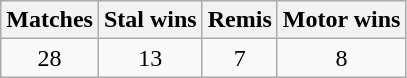<table class="wikitable">
<tr>
<th style="text-align:center">Matches</th>
<th style="text-align:center">Stal wins</th>
<th style="text-align:center">Remis</th>
<th style="text-align:center">Motor wins</th>
</tr>
<tr>
<td style="text-align:center">28</td>
<td style="text-align:center">13</td>
<td style="text-align:center">7</td>
<td style="text-align:center">8</td>
</tr>
</table>
